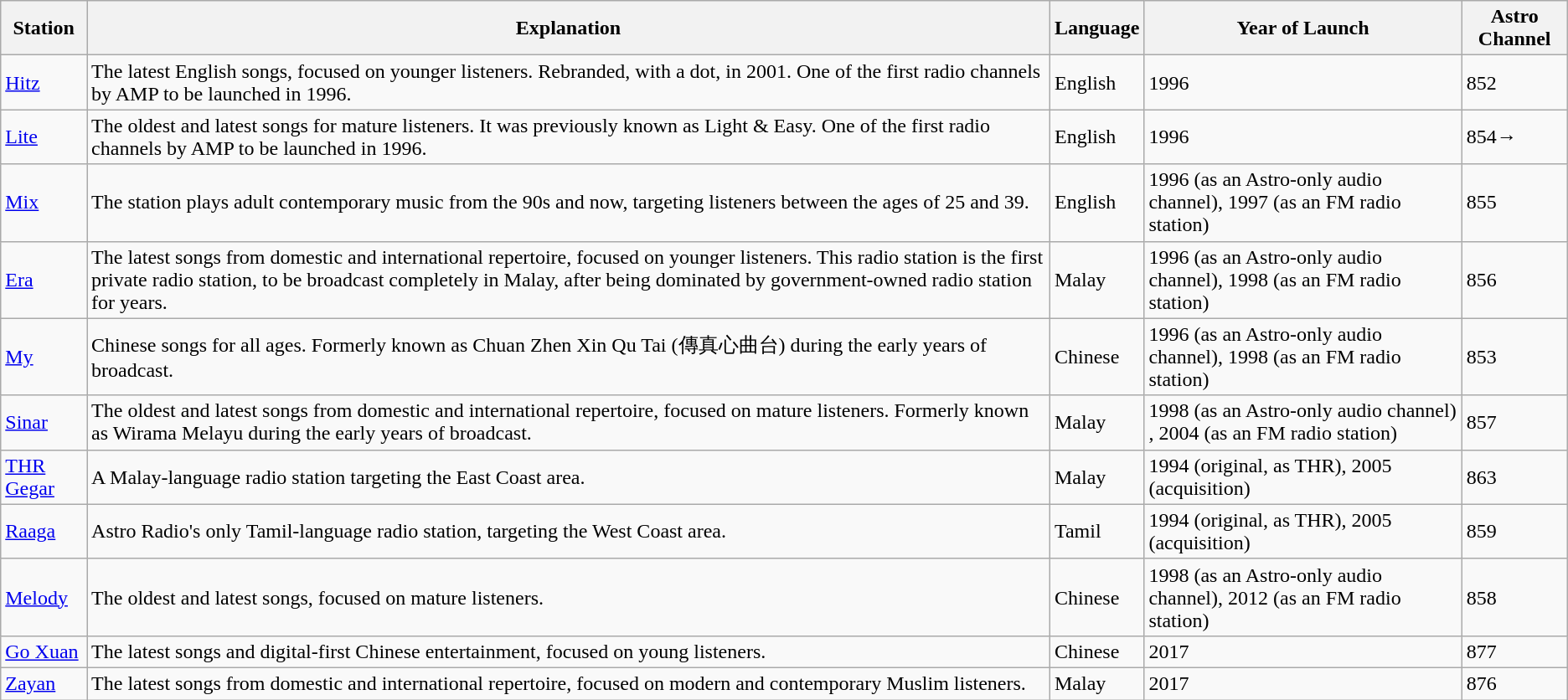<table class="wikitable">
<tr>
<th>Station</th>
<th>Explanation</th>
<th>Language</th>
<th>Year of Launch</th>
<th>Astro Channel</th>
</tr>
<tr>
<td><a href='#'>Hitz</a></td>
<td>The latest English songs, focused on younger listeners. Rebranded, with a dot, in 2001. One of the first radio channels by AMP to be launched in 1996.</td>
<td>English</td>
<td>1996</td>
<td>852</td>
</tr>
<tr>
<td><a href='#'>Lite</a></td>
<td>The oldest and latest songs for mature listeners. It was previously known as Light & Easy. One of the first radio channels by AMP to be launched in 1996.</td>
<td>English</td>
<td>1996</td>
<td>854→</td>
</tr>
<tr>
<td><a href='#'>Mix</a></td>
<td>The station plays adult contemporary music from the 90s and now, targeting listeners between the ages of 25 and 39.</td>
<td>English</td>
<td>1996 (as an Astro-only audio channel), 1997 (as an FM radio station)</td>
<td>855</td>
</tr>
<tr>
<td><a href='#'>Era</a></td>
<td>The latest songs from domestic and international repertoire, focused on younger listeners. This radio station is the first private radio station, to be broadcast completely in Malay, after being dominated by government-owned radio station for years.</td>
<td>Malay</td>
<td>1996 (as an Astro-only audio channel), 1998 (as an FM radio station)</td>
<td>856</td>
</tr>
<tr>
<td><a href='#'>My</a></td>
<td>Chinese songs for all ages. Formerly known as Chuan Zhen Xin Qu Tai (傳真心曲台) during the early years of broadcast.</td>
<td>Chinese</td>
<td>1996 (as an Astro-only audio channel), 1998 (as an FM radio station)</td>
<td>853</td>
</tr>
<tr>
<td><a href='#'>Sinar</a></td>
<td>The oldest and latest songs from domestic and international repertoire, focused on mature listeners. Formerly known as Wirama Melayu during the early years of broadcast.</td>
<td>Malay</td>
<td>1998 (as an Astro-only audio channel) , 2004 (as an FM radio station)</td>
<td>857</td>
</tr>
<tr>
<td><a href='#'>THR Gegar</a></td>
<td>A Malay-language radio station targeting the East Coast area.</td>
<td>Malay</td>
<td>1994 (original, as THR), 2005 (acquisition)</td>
<td>863</td>
</tr>
<tr>
<td><a href='#'>Raaga</a></td>
<td>Astro Radio's only Tamil-language radio station, targeting the West Coast area.</td>
<td>Tamil</td>
<td>1994 (original, as THR), 2005 (acquisition)</td>
<td>859</td>
</tr>
<tr>
<td><a href='#'>Melody</a></td>
<td>The oldest and latest songs, focused on mature listeners.</td>
<td>Chinese</td>
<td>1998 (as an Astro-only audio channel), 2012 (as an FM radio station)</td>
<td>858</td>
</tr>
<tr>
<td><a href='#'>Go Xuan</a></td>
<td>The latest songs and digital-first Chinese entertainment, focused on young listeners.</td>
<td>Chinese</td>
<td>2017</td>
<td>877</td>
</tr>
<tr>
<td><a href='#'>Zayan</a></td>
<td>The latest songs from domestic and international repertoire, focused on modern and contemporary Muslim listeners.</td>
<td>Malay</td>
<td>2017</td>
<td>876</td>
</tr>
</table>
